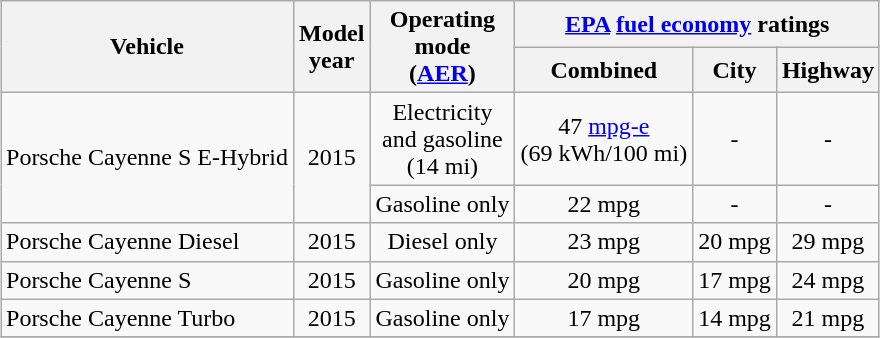<table class="wikitable" style="margin: 1em auto 1em auto">
<tr>
<th rowspan="2">Vehicle</th>
<th rowspan="2">Model<br>year</th>
<th rowspan="2">Operating<br>mode<br>(<a href='#'>AER</a>)</th>
<th colspan="3"><a href='#'>EPA</a> <a href='#'>fuel economy</a> ratings</th>
</tr>
<tr style="text-align:center;">
<th>Combined</th>
<th>City</th>
<th>Highway</th>
</tr>
<tr style="text-align:center;">
<td rowspan="2" align=left>Porsche Cayenne S E-Hybrid</td>
<td rowspan="2">2015</td>
<td>Electricity <br>and gasoline<br>(14 mi)</td>
<td>47 <a href='#'>mpg-e</a><br>(69 kWh/100 mi)</td>
<td>-</td>
<td>-</td>
</tr>
<tr style="text-align:center;">
<td>Gasoline only</td>
<td>22 mpg</td>
<td>-</td>
<td>-</td>
</tr>
<tr style="text-align:center;">
<td align=left>Porsche Cayenne Diesel</td>
<td>2015</td>
<td>Diesel only</td>
<td>23 mpg</td>
<td>20 mpg</td>
<td>29 mpg</td>
</tr>
<tr style="text-align:center;">
<td align=left>Porsche Cayenne S</td>
<td>2015</td>
<td>Gasoline only</td>
<td>20 mpg</td>
<td>17 mpg</td>
<td>24 mpg</td>
</tr>
<tr style="text-align:center;">
<td align=left>Porsche Cayenne Turbo</td>
<td>2015</td>
<td>Gasoline only</td>
<td>17 mpg</td>
<td>14 mpg</td>
<td>21 mpg</td>
</tr>
<tr>
</tr>
</table>
